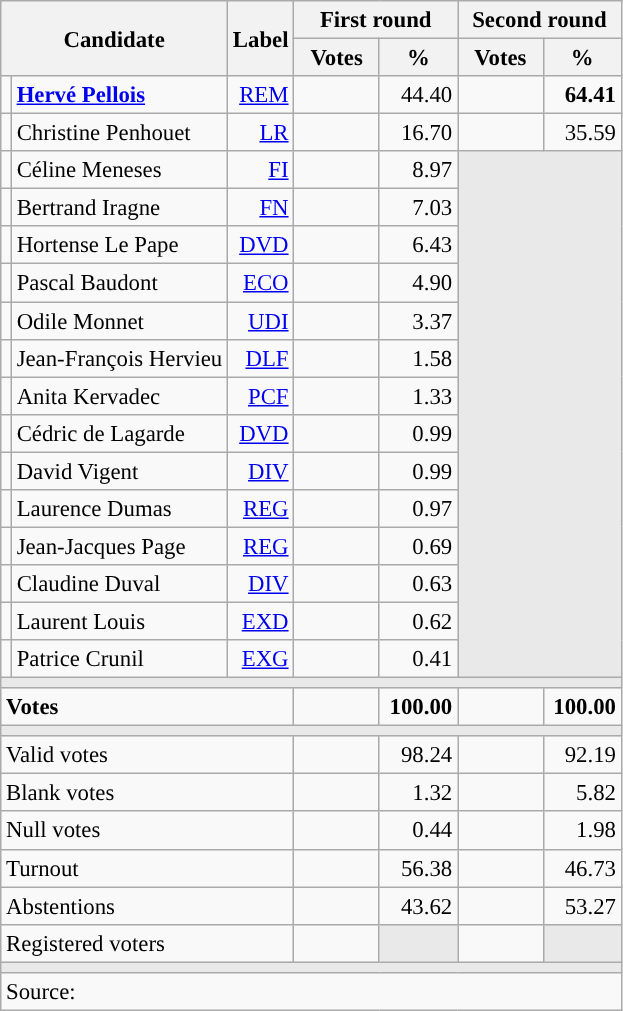<table class="wikitable" style="text-align:right;font-size:95%;">
<tr>
<th rowspan="2" colspan="2">Candidate</th>
<th rowspan="2">Label</th>
<th colspan="2">First round</th>
<th colspan="2">Second round</th>
</tr>
<tr>
<th style="width:50px;">Votes</th>
<th style="width:45px;">%</th>
<th style="width:50px;">Votes</th>
<th style="width:45px;">%</th>
</tr>
<tr>
<td style="color:inherit;background:"></td>
<td style="text-align:left;"><strong><a href='#'>Hervé Pellois</a></strong></td>
<td><a href='#'>REM</a></td>
<td></td>
<td>44.40</td>
<td><strong></strong></td>
<td><strong>64.41</strong></td>
</tr>
<tr>
<td style="color:inherit;background:"></td>
<td style="text-align:left;">Christine Penhouet</td>
<td><a href='#'>LR</a></td>
<td></td>
<td>16.70</td>
<td></td>
<td>35.59</td>
</tr>
<tr>
<td style="color:inherit;background:"></td>
<td style="text-align:left;">Céline Meneses</td>
<td><a href='#'>FI</a></td>
<td></td>
<td>8.97</td>
<td colspan="2" rowspan="14" style="background:#E9E9E9;"></td>
</tr>
<tr>
<td style="color:inherit;background:"></td>
<td style="text-align:left;">Bertrand Iragne</td>
<td><a href='#'>FN</a></td>
<td></td>
<td>7.03</td>
</tr>
<tr>
<td style="color:inherit;background:"></td>
<td style="text-align:left;">Hortense Le Pape</td>
<td><a href='#'>DVD</a></td>
<td></td>
<td>6.43</td>
</tr>
<tr>
<td style="color:inherit;background:"></td>
<td style="text-align:left;">Pascal Baudont</td>
<td><a href='#'>ECO</a></td>
<td></td>
<td>4.90</td>
</tr>
<tr>
<td style="color:inherit;background:"></td>
<td style="text-align:left;">Odile Monnet</td>
<td><a href='#'>UDI</a></td>
<td></td>
<td>3.37</td>
</tr>
<tr>
<td style="color:inherit;background:"></td>
<td style="text-align:left;">Jean-François Hervieu</td>
<td><a href='#'>DLF</a></td>
<td></td>
<td>1.58</td>
</tr>
<tr>
<td style="color:inherit;background:"></td>
<td style="text-align:left;">Anita Kervadec</td>
<td><a href='#'>PCF</a></td>
<td></td>
<td>1.33</td>
</tr>
<tr>
<td style="color:inherit;background:"></td>
<td style="text-align:left;">Cédric de Lagarde</td>
<td><a href='#'>DVD</a></td>
<td></td>
<td>0.99</td>
</tr>
<tr>
<td style="color:inherit;background:"></td>
<td style="text-align:left;">David Vigent</td>
<td><a href='#'>DIV</a></td>
<td></td>
<td>0.99</td>
</tr>
<tr>
<td style="color:inherit;background:"></td>
<td style="text-align:left;">Laurence Dumas</td>
<td><a href='#'>REG</a></td>
<td></td>
<td>0.97</td>
</tr>
<tr>
<td style="color:inherit;background:"></td>
<td style="text-align:left;">Jean-Jacques Page</td>
<td><a href='#'>REG</a></td>
<td></td>
<td>0.69</td>
</tr>
<tr>
<td style="color:inherit;background:"></td>
<td style="text-align:left;">Claudine Duval</td>
<td><a href='#'>DIV</a></td>
<td></td>
<td>0.63</td>
</tr>
<tr>
<td style="color:inherit;background:"></td>
<td style="text-align:left;">Laurent Louis</td>
<td><a href='#'>EXD</a></td>
<td></td>
<td>0.62</td>
</tr>
<tr>
<td style="color:inherit;background:"></td>
<td style="text-align:left;">Patrice Crunil</td>
<td><a href='#'>EXG</a></td>
<td></td>
<td>0.41</td>
</tr>
<tr>
<td colspan="7" style="background:#E9E9E9;"></td>
</tr>
<tr style="font-weight:bold;">
<td colspan="3" style="text-align:left;">Votes</td>
<td></td>
<td>100.00</td>
<td></td>
<td>100.00</td>
</tr>
<tr>
<td colspan="7" style="background:#E9E9E9;"></td>
</tr>
<tr>
<td colspan="3" style="text-align:left;">Valid votes</td>
<td></td>
<td>98.24</td>
<td></td>
<td>92.19</td>
</tr>
<tr>
<td colspan="3" style="text-align:left;">Blank votes</td>
<td></td>
<td>1.32</td>
<td></td>
<td>5.82</td>
</tr>
<tr>
<td colspan="3" style="text-align:left;">Null votes</td>
<td></td>
<td>0.44</td>
<td></td>
<td>1.98</td>
</tr>
<tr>
<td colspan="3" style="text-align:left;">Turnout</td>
<td></td>
<td>56.38</td>
<td></td>
<td>46.73</td>
</tr>
<tr>
<td colspan="3" style="text-align:left;">Abstentions</td>
<td></td>
<td>43.62</td>
<td></td>
<td>53.27</td>
</tr>
<tr>
<td colspan="3" style="text-align:left;">Registered voters</td>
<td></td>
<td style="background:#E9E9E9;"></td>
<td></td>
<td style="background:#E9E9E9;"></td>
</tr>
<tr>
<td colspan="7" style="background:#E9E9E9;"></td>
</tr>
<tr>
<td colspan="7" style="text-align:left;">Source: </td>
</tr>
</table>
